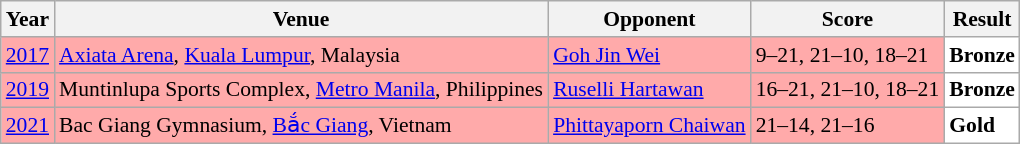<table class="sortable wikitable" style="font-size: 90%;">
<tr>
<th>Year</th>
<th>Venue</th>
<th>Opponent</th>
<th>Score</th>
<th>Result</th>
</tr>
<tr style="background:#FFAAAA">
<td align="center"><a href='#'>2017</a></td>
<td align="left"><a href='#'>Axiata Arena</a>, <a href='#'>Kuala Lumpur</a>, Malaysia</td>
<td align="left"> <a href='#'>Goh Jin Wei</a></td>
<td align="left">9–21, 21–10, 18–21</td>
<td style="text-align:left; background:white"> <strong>Bronze</strong></td>
</tr>
<tr style="background:#FFAAAA">
<td align="center"><a href='#'>2019</a></td>
<td align="left">Muntinlupa Sports Complex, <a href='#'>Metro Manila</a>, Philippines</td>
<td align="left"> <a href='#'>Ruselli Hartawan</a></td>
<td align="left">16–21, 21–10, 18–21</td>
<td style="text-align:left; background:white"> <strong>Bronze</strong></td>
</tr>
<tr style="background:#FFAAAA">
<td align="center"><a href='#'>2021</a></td>
<td align="left">Bac Giang Gymnasium, <a href='#'>Bắc Giang</a>, Vietnam</td>
<td align="left"> <a href='#'>Phittayaporn Chaiwan</a></td>
<td align="left">21–14, 21–16</td>
<td style="text-align:left; background:white"> <strong>Gold</strong></td>
</tr>
</table>
